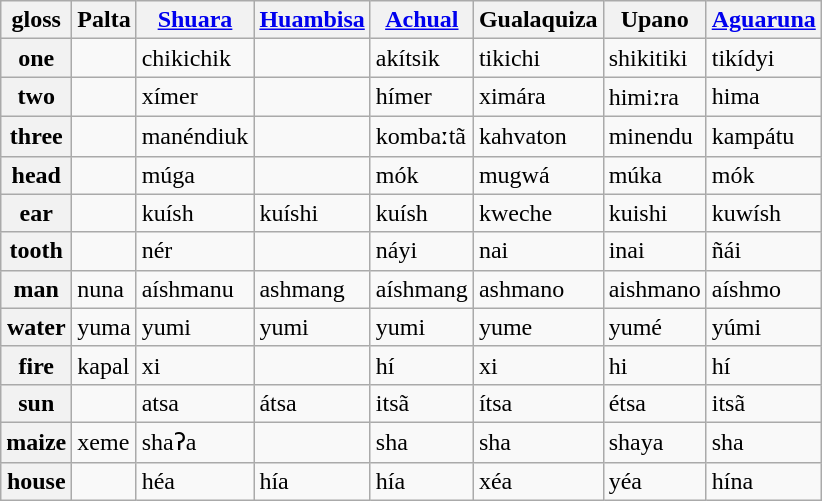<table class="wikitable sortable">
<tr>
<th>gloss</th>
<th>Palta</th>
<th><a href='#'>Shuara</a></th>
<th><a href='#'>Huambisa</a></th>
<th><a href='#'>Achual</a></th>
<th>Gualaquiza</th>
<th>Upano</th>
<th><a href='#'>Aguaruna</a></th>
</tr>
<tr>
<th>one</th>
<td></td>
<td>chikichik</td>
<td></td>
<td>akítsik</td>
<td>tikichi</td>
<td>shikitiki</td>
<td>tikídyi</td>
</tr>
<tr>
<th>two</th>
<td></td>
<td>xímer</td>
<td></td>
<td>hímer</td>
<td>ximára</td>
<td>himiːra</td>
<td>hima</td>
</tr>
<tr>
<th>three</th>
<td></td>
<td>manéndiuk</td>
<td></td>
<td>kombaːtã</td>
<td>kahvaton</td>
<td>minendu</td>
<td>kampátu</td>
</tr>
<tr>
<th>head</th>
<td></td>
<td>múga</td>
<td></td>
<td>mók</td>
<td>mugwá</td>
<td>múka</td>
<td>mók</td>
</tr>
<tr>
<th>ear</th>
<td></td>
<td>kuísh</td>
<td>kuíshi</td>
<td>kuísh</td>
<td>kweche</td>
<td>kuishi</td>
<td>kuwísh</td>
</tr>
<tr>
<th>tooth</th>
<td></td>
<td>nér</td>
<td></td>
<td>náyi</td>
<td>nai</td>
<td>inai</td>
<td>ñái</td>
</tr>
<tr>
<th>man</th>
<td>nuna</td>
<td>aíshmanu</td>
<td>ashmang</td>
<td>aíshmang</td>
<td>ashmano</td>
<td>aishmano</td>
<td>aíshmo</td>
</tr>
<tr>
<th>water</th>
<td>yuma</td>
<td>yumi</td>
<td>yumi</td>
<td>yumi</td>
<td>yume</td>
<td>yumé</td>
<td>yúmi</td>
</tr>
<tr>
<th>fire</th>
<td>kapal</td>
<td>xi</td>
<td></td>
<td>hí</td>
<td>xi</td>
<td>hi</td>
<td>hí</td>
</tr>
<tr>
<th>sun</th>
<td></td>
<td>atsa</td>
<td>átsa</td>
<td>itsã</td>
<td>ítsa</td>
<td>étsa</td>
<td>itsã</td>
</tr>
<tr>
<th>maize</th>
<td>xeme</td>
<td>shaʔa</td>
<td></td>
<td>sha</td>
<td>sha</td>
<td>shaya</td>
<td>sha</td>
</tr>
<tr>
<th>house</th>
<td></td>
<td>héa</td>
<td>hía</td>
<td>hía</td>
<td>xéa</td>
<td>yéa</td>
<td>hína</td>
</tr>
</table>
